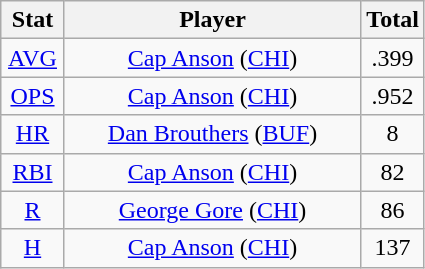<table class="wikitable" style="text-align:center;">
<tr>
<th style="width:15%;">Stat</th>
<th>Player</th>
<th style="width:15%;">Total</th>
</tr>
<tr>
<td><a href='#'>AVG</a></td>
<td><a href='#'>Cap Anson</a> (<a href='#'>CHI</a>)</td>
<td>.399</td>
</tr>
<tr>
<td><a href='#'>OPS</a></td>
<td><a href='#'>Cap Anson</a> (<a href='#'>CHI</a>)</td>
<td>.952</td>
</tr>
<tr>
<td><a href='#'>HR</a></td>
<td><a href='#'>Dan Brouthers</a> (<a href='#'>BUF</a>)</td>
<td>8</td>
</tr>
<tr>
<td><a href='#'>RBI</a></td>
<td><a href='#'>Cap Anson</a> (<a href='#'>CHI</a>)</td>
<td>82</td>
</tr>
<tr>
<td><a href='#'>R</a></td>
<td><a href='#'>George Gore</a> (<a href='#'>CHI</a>)</td>
<td>86</td>
</tr>
<tr>
<td><a href='#'>H</a></td>
<td><a href='#'>Cap Anson</a> (<a href='#'>CHI</a>)</td>
<td>137</td>
</tr>
</table>
